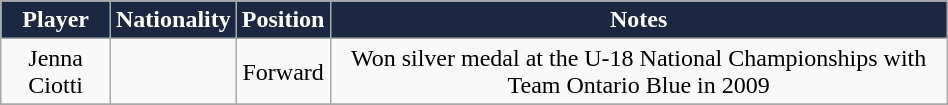<table class="wikitable" width="50%">
<tr align="center"  style=" background:#1c2841; color:white;">
<td><strong>Player</strong></td>
<td><strong>Nationality</strong></td>
<td><strong>Position</strong></td>
<td><strong>Notes</strong></td>
</tr>
<tr align="center" bgcolor="">
<td>Jenna Ciotti</td>
<td></td>
<td>Forward</td>
<td>Won silver medal at the U-18 National Championships with Team Ontario Blue in 2009</td>
</tr>
<tr align="center" bgcolor="">
</tr>
</table>
